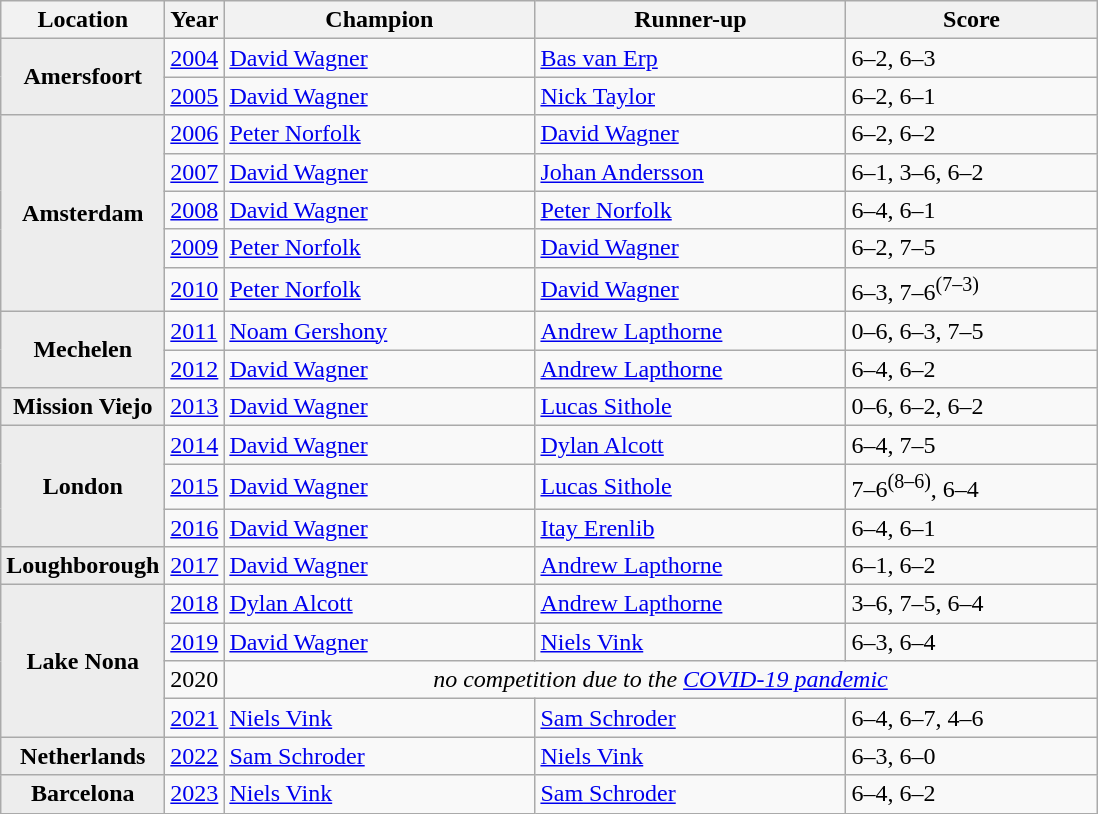<table class="wikitable">
<tr>
<th style="width:100px;">Location</th>
<th>Year</th>
<th style="width:200px;">Champion</th>
<th style="width:200px;">Runner-up</th>
<th style="width:160px;">Score</th>
</tr>
<tr>
<th rowspan="2" style="text-align:center; background:#ededed;"><strong>Amersfoort</strong></th>
<td><a href='#'>2004</a></td>
<td> <a href='#'>David Wagner</a></td>
<td> <a href='#'>Bas van Erp</a></td>
<td>6–2, 6–3</td>
</tr>
<tr>
<td><a href='#'>2005</a></td>
<td> <a href='#'>David Wagner</a></td>
<td> <a href='#'>Nick Taylor</a></td>
<td>6–2, 6–1</td>
</tr>
<tr>
<th rowspan="5" style="text-align:center; background:#ededed;"><strong>Amsterdam</strong></th>
<td><a href='#'>2006</a></td>
<td> <a href='#'>Peter Norfolk</a></td>
<td> <a href='#'>David Wagner</a></td>
<td>6–2, 6–2</td>
</tr>
<tr>
<td><a href='#'>2007</a></td>
<td> <a href='#'>David Wagner</a></td>
<td> <a href='#'>Johan Andersson</a></td>
<td>6–1, 3–6, 6–2</td>
</tr>
<tr>
<td><a href='#'>2008</a></td>
<td> <a href='#'>David Wagner</a></td>
<td> <a href='#'>Peter Norfolk</a></td>
<td>6–4, 6–1</td>
</tr>
<tr>
<td><a href='#'>2009</a></td>
<td> <a href='#'>Peter Norfolk</a></td>
<td> <a href='#'>David Wagner</a></td>
<td>6–2, 7–5</td>
</tr>
<tr>
<td><a href='#'>2010</a></td>
<td> <a href='#'>Peter Norfolk</a></td>
<td> <a href='#'>David Wagner</a></td>
<td>6–3, 7–6<sup>(7–3)</sup></td>
</tr>
<tr>
<th rowspan="2" style="text-align:center; background:#ededed;"><strong>Mechelen</strong></th>
<td><a href='#'>2011</a></td>
<td> <a href='#'>Noam Gershony</a></td>
<td> <a href='#'>Andrew Lapthorne</a></td>
<td>0–6, 6–3, 7–5</td>
</tr>
<tr>
<td><a href='#'>2012</a></td>
<td> <a href='#'>David Wagner</a></td>
<td> <a href='#'>Andrew Lapthorne</a></td>
<td>6–4, 6–2</td>
</tr>
<tr>
<th style="text-align:center; background:#ededed;"><strong>Mission Viejo</strong></th>
<td><a href='#'>2013</a></td>
<td> <a href='#'>David Wagner</a></td>
<td> <a href='#'>Lucas Sithole</a></td>
<td>0–6, 6–2, 6–2</td>
</tr>
<tr>
<th rowspan="3" style="text-align:center; background:#ededed;"><strong>London</strong></th>
<td><a href='#'>2014</a></td>
<td> <a href='#'>David Wagner</a></td>
<td> <a href='#'>Dylan Alcott</a></td>
<td>6–4, 7–5</td>
</tr>
<tr>
<td><a href='#'>2015</a></td>
<td> <a href='#'>David Wagner</a></td>
<td> <a href='#'>Lucas Sithole</a></td>
<td>7–6<sup>(8–6)</sup>, 6–4</td>
</tr>
<tr>
<td><a href='#'>2016</a></td>
<td> <a href='#'>David Wagner</a></td>
<td> <a href='#'>Itay Erenlib</a></td>
<td>6–4, 6–1</td>
</tr>
<tr>
<th style="text-align:center; background:#ededed;"><strong>Loughborough</strong></th>
<td><a href='#'>2017</a></td>
<td> <a href='#'>David Wagner</a></td>
<td> <a href='#'>Andrew Lapthorne</a></td>
<td>6–1, 6–2</td>
</tr>
<tr>
<th rowspan="4" style="text-align:center; background:#ededed;"><strong>Lake Nona</strong></th>
<td><a href='#'>2018</a></td>
<td> <a href='#'>Dylan Alcott</a></td>
<td> <a href='#'>Andrew Lapthorne</a></td>
<td>3–6, 7–5, 6–4</td>
</tr>
<tr>
<td><a href='#'>2019</a></td>
<td> <a href='#'>David Wagner</a></td>
<td> <a href='#'>Niels Vink</a></td>
<td>6–3, 6–4</td>
</tr>
<tr>
<td>2020</td>
<td style="text-align:center" colspan=3><em>no competition due to the <a href='#'>COVID-19 pandemic</a></em></td>
</tr>
<tr>
<td><a href='#'>2021</a></td>
<td> <a href='#'>Niels Vink</a></td>
<td> <a href='#'>Sam Schroder</a></td>
<td>6–4, 6–7, 4–6</td>
</tr>
<tr>
<th style="text-align:center; background:#ededed;"><strong>Netherlands</strong></th>
<td><a href='#'>2022</a></td>
<td> <a href='#'>Sam Schroder</a></td>
<td> <a href='#'>Niels Vink</a></td>
<td>6–3, 6–0</td>
</tr>
<tr>
<th style="text-align:center; background:#ededed;"><strong>Barcelona</strong></th>
<td><a href='#'>2023</a></td>
<td> <a href='#'>Niels Vink</a></td>
<td> <a href='#'>Sam Schroder</a></td>
<td>6–4, 6–2</td>
</tr>
</table>
